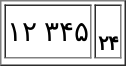<table border="1" style="margin:1em auto;">
<tr size="40">
<td style="text-align:center; background:white; font-size:14pt; color:black;">۱۲  ۳۴۵</td>
<td style="text-align:center; background:white; font-size:10pt; color:black;"><small></small><br><strong>۲۴</strong></td>
</tr>
<tr>
</tr>
</table>
